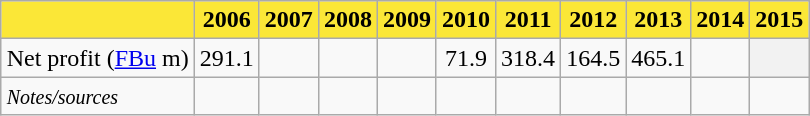<table class="wikitable"  style="margin:1em auto;">
<tr>
<th style="background: #FBE737;"></th>
<th style="background: #FBE737;">2006</th>
<th style="background: #FBE737;">2007</th>
<th style="background: #FBE737;">2008</th>
<th style="background: #FBE737;">2009</th>
<th style="background: #FBE737;">2010</th>
<th style="background: #FBE737;">2011</th>
<th style="background: #FBE737;">2012</th>
<th style="background: #FBE737;">2013</th>
<th style="background: #FBE737;">2014</th>
<th style="background: #FBE737;">2015</th>
</tr>
<tr>
<td>Net profit  (<a href='#'>FBu</a> m)</td>
<td align=center>291.1</td>
<td align=center></td>
<td align=center></td>
<td align=center></td>
<td align=center>71.9</td>
<td align=center>318.4</td>
<td align=center>164.5</td>
<td align=center>465.1</td>
<td align=center></td>
<th align=center></th>
</tr>
<tr>
<td><small><em>Notes/sources</em></small></td>
<td align=center></td>
<td align=center></td>
<td align=center></td>
<td align=center></td>
<td align=center></td>
<td align=center></td>
<td align=center></td>
<td align=center></td>
<td align=center></td>
<td align=center></td>
</tr>
</table>
